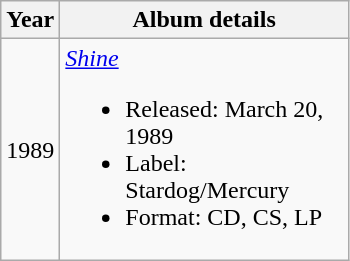<table class="wikitable">
<tr>
<th>Year</th>
<th width="185">Album details</th>
</tr>
<tr>
<td>1989</td>
<td><em><a href='#'>Shine</a></em><br><ul><li>Released: March 20, 1989</li><li>Label: Stardog/Mercury</li><li>Format: CD, CS, LP</li></ul></td>
</tr>
</table>
